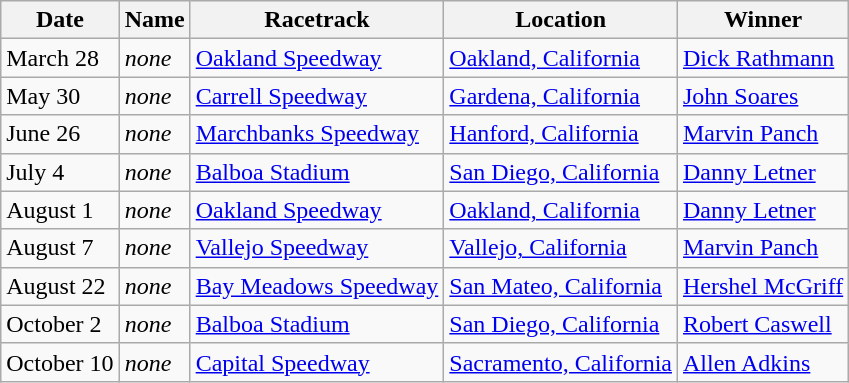<table class="wikitable">
<tr>
<th>Date</th>
<th>Name</th>
<th>Racetrack</th>
<th>Location</th>
<th>Winner</th>
</tr>
<tr>
<td>March 28</td>
<td><em>none</em></td>
<td><a href='#'>Oakland Speedway</a></td>
<td><a href='#'>Oakland, California</a></td>
<td><a href='#'>Dick Rathmann</a></td>
</tr>
<tr>
<td>May 30</td>
<td><em>none</em></td>
<td><a href='#'>Carrell Speedway</a></td>
<td><a href='#'>Gardena, California</a></td>
<td><a href='#'>John Soares</a></td>
</tr>
<tr>
<td>June 26</td>
<td><em>none</em></td>
<td><a href='#'>Marchbanks Speedway</a></td>
<td><a href='#'>Hanford, California</a></td>
<td><a href='#'>Marvin Panch</a></td>
</tr>
<tr>
<td>July 4</td>
<td><em>none</em></td>
<td><a href='#'>Balboa Stadium</a></td>
<td><a href='#'>San Diego, California</a></td>
<td><a href='#'>Danny Letner</a></td>
</tr>
<tr>
<td>August 1</td>
<td><em>none</em></td>
<td><a href='#'>Oakland Speedway</a></td>
<td><a href='#'>Oakland, California</a></td>
<td><a href='#'>Danny Letner</a></td>
</tr>
<tr>
<td>August 7</td>
<td><em>none</em></td>
<td><a href='#'>Vallejo Speedway</a></td>
<td><a href='#'>Vallejo, California</a></td>
<td><a href='#'>Marvin Panch</a></td>
</tr>
<tr>
<td>August 22</td>
<td><em>none</em></td>
<td><a href='#'>Bay Meadows Speedway</a></td>
<td><a href='#'>San Mateo, California</a></td>
<td><a href='#'>Hershel McGriff</a></td>
</tr>
<tr>
<td>October 2</td>
<td><em>none</em></td>
<td><a href='#'>Balboa Stadium</a></td>
<td><a href='#'>San Diego, California</a></td>
<td><a href='#'>Robert Caswell</a></td>
</tr>
<tr>
<td>October 10</td>
<td><em>none</em></td>
<td><a href='#'>Capital Speedway</a></td>
<td><a href='#'>Sacramento, California</a></td>
<td><a href='#'>Allen Adkins</a></td>
</tr>
</table>
